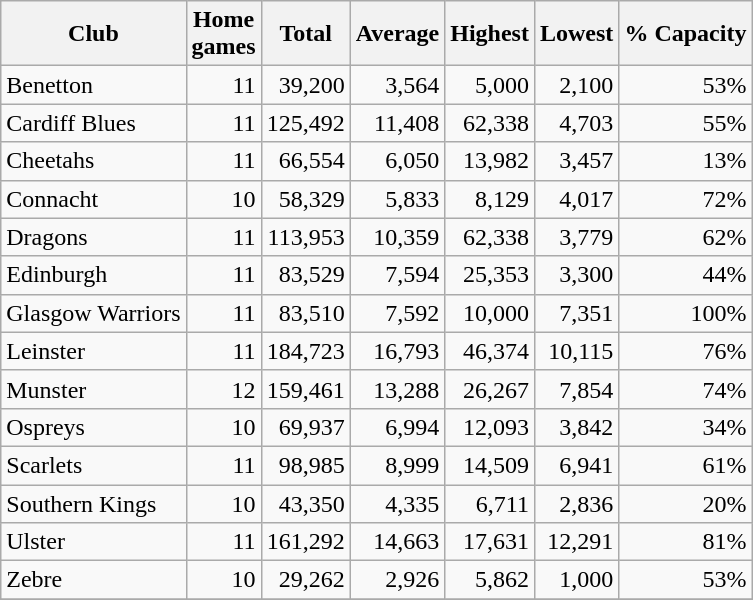<table class="wikitable sortable" style="text-align:right">
<tr>
<th>Club</th>
<th>Home<br>games</th>
<th>Total</th>
<th>Average</th>
<th>Highest</th>
<th>Lowest</th>
<th>% Capacity</th>
</tr>
<tr>
<td style="text-align:left"> Benetton</td>
<td>11</td>
<td>39,200</td>
<td>3,564</td>
<td>5,000</td>
<td>2,100</td>
<td>53%</td>
</tr>
<tr>
<td style="text-align:left"> Cardiff Blues</td>
<td>11</td>
<td>125,492</td>
<td>11,408</td>
<td>62,338</td>
<td>4,703</td>
<td>55%</td>
</tr>
<tr>
<td style="text-align:left"> Cheetahs</td>
<td>11</td>
<td>66,554</td>
<td>6,050</td>
<td>13,982</td>
<td>3,457</td>
<td>13%</td>
</tr>
<tr>
<td style="text-align:left"> Connacht</td>
<td>10</td>
<td>58,329</td>
<td>5,833</td>
<td>8,129</td>
<td>4,017</td>
<td>72%</td>
</tr>
<tr>
<td style="text-align:left"> Dragons</td>
<td>11</td>
<td>113,953</td>
<td>10,359</td>
<td>62,338</td>
<td>3,779</td>
<td>62%</td>
</tr>
<tr>
<td style="text-align:left"> Edinburgh</td>
<td>11</td>
<td>83,529</td>
<td>7,594</td>
<td>25,353</td>
<td>3,300</td>
<td>44%</td>
</tr>
<tr>
<td style="text-align:left"> Glasgow Warriors</td>
<td>11</td>
<td>83,510</td>
<td>7,592</td>
<td>10,000</td>
<td>7,351</td>
<td>100%</td>
</tr>
<tr>
<td style="text-align:left"> Leinster</td>
<td>11</td>
<td>184,723</td>
<td>16,793</td>
<td>46,374</td>
<td>10,115</td>
<td>76%</td>
</tr>
<tr>
<td style="text-align:left"> Munster</td>
<td>12</td>
<td>159,461</td>
<td>13,288</td>
<td>26,267</td>
<td>7,854</td>
<td>74%</td>
</tr>
<tr>
<td style="text-align:left"> Ospreys</td>
<td>10</td>
<td>69,937</td>
<td>6,994</td>
<td>12,093</td>
<td>3,842</td>
<td>34%</td>
</tr>
<tr>
<td style="text-align:left"> Scarlets</td>
<td>11</td>
<td>98,985</td>
<td>8,999</td>
<td>14,509</td>
<td>6,941</td>
<td>61%</td>
</tr>
<tr>
<td style="text-align:left"> Southern Kings</td>
<td>10</td>
<td>43,350</td>
<td>4,335</td>
<td>6,711</td>
<td>2,836</td>
<td>20%</td>
</tr>
<tr>
<td style="text-align:left"> Ulster</td>
<td>11</td>
<td>161,292</td>
<td>14,663</td>
<td>17,631</td>
<td>12,291</td>
<td>81%</td>
</tr>
<tr>
<td style="text-align:left"> Zebre</td>
<td>10</td>
<td>29,262</td>
<td>2,926</td>
<td>5,862</td>
<td>1,000</td>
<td>53%</td>
</tr>
<tr>
</tr>
</table>
